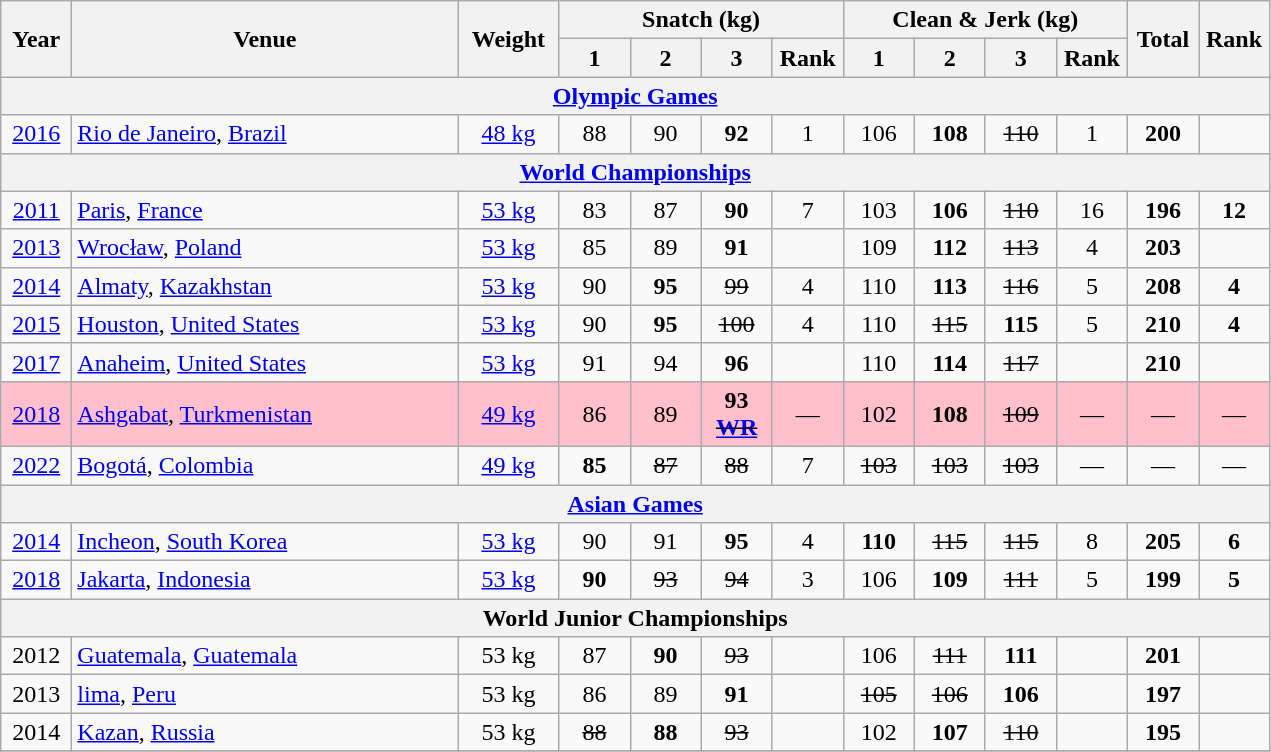<table class = "wikitable" style="text-align:center;">
<tr>
<th rowspan=2 width=40>Year</th>
<th rowspan=2 width=250>Venue</th>
<th rowspan=2 width=60>Weight</th>
<th colspan=4>Snatch (kg)</th>
<th colspan=4>Clean & Jerk (kg)</th>
<th rowspan=2 width=40>Total</th>
<th rowspan=2 width=40>Rank</th>
</tr>
<tr>
<th width=40>1</th>
<th width=40>2</th>
<th width=40>3</th>
<th width=40>Rank</th>
<th width=40>1</th>
<th width=40>2</th>
<th width=40>3</th>
<th width=40>Rank</th>
</tr>
<tr>
<th colspan=13><a href='#'>Olympic Games</a></th>
</tr>
<tr>
<td><a href='#'>2016</a></td>
<td align=left> <a href='#'>Rio de Janeiro</a>, <a href='#'>Brazil</a></td>
<td><a href='#'>48 kg</a></td>
<td>88</td>
<td>90</td>
<td><strong>92</strong></td>
<td>1</td>
<td>106</td>
<td><strong>108</strong></td>
<td><s>110</s></td>
<td>1</td>
<td><strong>200</strong></td>
<td><strong></strong></td>
</tr>
<tr>
<th colspan=13><a href='#'>World Championships</a></th>
</tr>
<tr>
<td><a href='#'>2011</a></td>
<td align=left> <a href='#'>Paris</a>, <a href='#'>France</a></td>
<td><a href='#'>53 kg</a></td>
<td>83</td>
<td>87</td>
<td><strong>90</strong></td>
<td>7</td>
<td>103</td>
<td><strong>106</strong></td>
<td><s>110</s></td>
<td>16</td>
<td><strong>196</strong></td>
<td><strong>12</strong></td>
</tr>
<tr>
<td><a href='#'>2013</a></td>
<td align=left> <a href='#'>Wrocław</a>, <a href='#'>Poland</a></td>
<td><a href='#'>53 kg</a></td>
<td>85</td>
<td>89</td>
<td><strong>91</strong></td>
<td></td>
<td>109</td>
<td><strong>112</strong></td>
<td><s>113</s></td>
<td>4</td>
<td><strong>203</strong></td>
<td><strong></strong></td>
</tr>
<tr>
<td><a href='#'>2014</a></td>
<td align=left> <a href='#'>Almaty</a>, <a href='#'>Kazakhstan</a></td>
<td><a href='#'>53 kg</a></td>
<td>90</td>
<td><strong>95</strong></td>
<td><s>99</s></td>
<td>4</td>
<td>110</td>
<td><strong>113</strong></td>
<td><s>116</s></td>
<td>5</td>
<td><strong>208</strong></td>
<td><strong>4</strong></td>
</tr>
<tr>
<td><a href='#'>2015</a></td>
<td align=left> <a href='#'>Houston</a>, <a href='#'>United States</a></td>
<td><a href='#'>53 kg</a></td>
<td>90</td>
<td><strong>95</strong></td>
<td><s>100</s></td>
<td>4</td>
<td>110</td>
<td><s>115</s></td>
<td><strong>115</strong></td>
<td>5</td>
<td><strong>210</strong></td>
<td><strong>4</strong></td>
</tr>
<tr>
<td><a href='#'>2017</a></td>
<td align=left> <a href='#'>Anaheim</a>, <a href='#'>United States</a></td>
<td><a href='#'>53 kg</a></td>
<td>91</td>
<td>94</td>
<td><strong>96</strong></td>
<td></td>
<td>110</td>
<td><strong>114</strong></td>
<td><s>117</s></td>
<td></td>
<td><strong>210</strong></td>
<td></td>
</tr>
<tr bgcolor=pink>
<td><a href='#'>2018</a></td>
<td align=left> <a href='#'>Ashgabat</a>, <a href='#'>Turkmenistan</a></td>
<td><a href='#'>49 kg</a></td>
<td>86</td>
<td>89</td>
<td><strong>93</strong> <s><strong><a href='#'>WR</a></strong></s></td>
<td>—</td>
<td>102</td>
<td><strong>108</strong></td>
<td><s>109</s></td>
<td>—</td>
<td>—</td>
<td>—</td>
</tr>
<tr>
<td><a href='#'>2022</a></td>
<td align=left> <a href='#'>Bogotá</a>, <a href='#'>Colombia</a></td>
<td><a href='#'>49 kg</a></td>
<td><strong>85</strong></td>
<td><s>87</s></td>
<td><s>88</s></td>
<td>7</td>
<td><s>103</s></td>
<td><s>103</s></td>
<td><s>103</s></td>
<td>—</td>
<td>—</td>
<td>—</td>
</tr>
<tr>
<th colspan=13><a href='#'>Asian Games</a></th>
</tr>
<tr>
<td><a href='#'>2014</a></td>
<td align=left> <a href='#'>Incheon</a>, <a href='#'>South Korea</a></td>
<td><a href='#'>53 kg</a></td>
<td>90</td>
<td>91</td>
<td><strong>95</strong></td>
<td>4</td>
<td><strong>110</strong></td>
<td><s>115</s></td>
<td><s>115</s></td>
<td>8</td>
<td><strong>205</strong></td>
<td><strong>6</strong></td>
</tr>
<tr>
<td><a href='#'>2018</a></td>
<td align=left> <a href='#'>Jakarta</a>, <a href='#'>Indonesia</a></td>
<td><a href='#'>53 kg</a></td>
<td><strong>90</strong></td>
<td><s>93</s></td>
<td><s>94</s></td>
<td>3</td>
<td>106</td>
<td><strong>109</strong></td>
<td><s>111</s></td>
<td>5</td>
<td><strong>199</strong></td>
<td><strong>5</strong></td>
</tr>
<tr>
<th colspan=13>World Junior Championships</th>
</tr>
<tr>
<td>2012</td>
<td align=left> <a href='#'>Guatemala</a>, <a href='#'>Guatemala</a></td>
<td>53 kg</td>
<td>87</td>
<td><strong>90</strong></td>
<td><s>93</s></td>
<td></td>
<td>106</td>
<td><s>111</s></td>
<td><strong>111</strong></td>
<td></td>
<td><strong>201</strong></td>
<td></td>
</tr>
<tr>
<td>2013</td>
<td align=left> <a href='#'>lima</a>, <a href='#'>Peru</a></td>
<td>53 kg</td>
<td>86</td>
<td>89</td>
<td><strong>91</strong></td>
<td></td>
<td><s>105</s></td>
<td><s>106</s></td>
<td><strong>106</strong></td>
<td></td>
<td><strong>197</strong></td>
<td></td>
</tr>
<tr>
<td>2014</td>
<td align=left> <a href='#'>Kazan</a>, <a href='#'>Russia</a></td>
<td>53 kg</td>
<td><s>88</s></td>
<td><strong>88</strong></td>
<td><s>93</s></td>
<td></td>
<td>102</td>
<td><strong>107</strong></td>
<td><s>110</s></td>
<td></td>
<td><strong>195</strong></td>
<td></td>
</tr>
<tr>
</tr>
</table>
